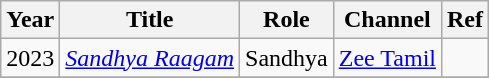<table class="wikitable sortable">
<tr>
<th>Year</th>
<th>Title</th>
<th>Role</th>
<th>Channel</th>
<th>Ref</th>
</tr>
<tr>
<td>2023</td>
<td><em><a href='#'>Sandhya Raagam</a></em></td>
<td>Sandhya</td>
<td><a href='#'>Zee Tamil</a></td>
<td></td>
</tr>
<tr>
</tr>
</table>
